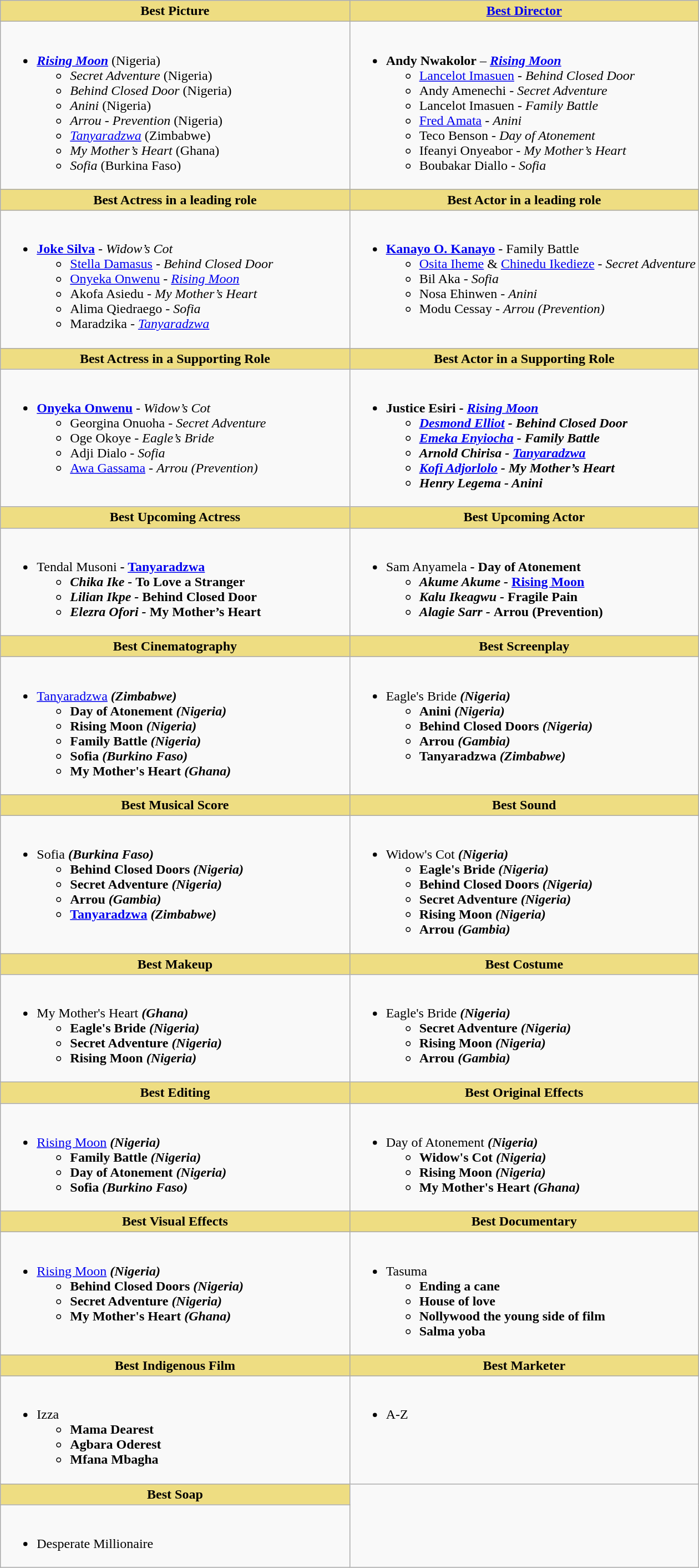<table class=wikitable>
<tr>
<th style="background:#EEDD82;" width=50%>Best Picture</th>
<th style="background:#EEDD82;" width=50%><a href='#'>Best Director</a></th>
</tr>
<tr>
<td valign="top"><br><ul><li><strong><em><a href='#'>Rising Moon</a></em></strong> (Nigeria)<ul><li><em>Secret Adventure</em> (Nigeria)</li><li><em>Behind Closed Door</em> (Nigeria)</li><li><em>Anini</em> (Nigeria)</li><li><em>Arrou - Prevention</em> (Nigeria)</li><li><em><a href='#'>Tanyaradzwa</a></em> (Zimbabwe)</li><li><em>My Mother’s Heart</em> (Ghana)</li><li><em>Sofia</em> (Burkina Faso)</li></ul></li></ul></td>
<td valign="top"><br><ul><li><strong>Andy Nwakolor</strong> – <strong><em><a href='#'>Rising Moon</a></em></strong><ul><li><a href='#'>Lancelot Imasuen</a>  - <em>Behind Closed Door</em></li><li>Andy Amenechi - <em>Secret Adventure</em></li><li>Lancelot Imasuen - <em>Family Battle</em></li><li><a href='#'>Fred Amata</a> - <em>Anini</em></li><li>Teco Benson - <em>Day of Atonement</em></li><li>Ifeanyi Onyeabor - <em>My Mother’s Heart</em></li><li>Boubakar Diallo - <em>Sofia</em></li></ul></li></ul></td>
</tr>
<tr>
<th style="background:#EEDD82;">Best Actress in a leading role</th>
<th style="background:#EEDD82;">Best Actor in a leading role</th>
</tr>
<tr>
<td valign="top"><br><ul><li><strong><a href='#'>Joke Silva</a></strong> - <em>Widow’s Cot </em><ul><li><a href='#'>Stella Damasus</a> - <em>Behind Closed Door</em></li><li><a href='#'>Onyeka Onwenu</a> - <em><a href='#'>Rising Moon</a></em></li><li>Akofa Asiedu - <em>My Mother’s Heart</em></li><li>Alima Qiedraego - <em>Sofia</em></li><li>Maradzika - <em><a href='#'>Tanyaradzwa</a></em></li></ul></li></ul></td>
<td valign="top"><br><ul><li><strong><a href='#'>Kanayo O. Kanayo</a></strong> - Family Battle<ul><li><a href='#'>Osita Iheme</a> & <a href='#'>Chinedu Ikedieze</a> - <em>Secret Adventure</em></li><li>Bil Aka - <em>Sofia</em></li><li>Nosa Ehinwen - <em>Anini</em></li><li>Modu Cessay - <em>Arrou (Prevention)</em></li></ul></li></ul></td>
</tr>
<tr>
<th style="background:#EEDD82;">Best Actress in a Supporting Role</th>
<th style="background:#EEDD82;">Best Actor in a Supporting Role</th>
</tr>
<tr>
<td valign="top"><br><ul><li><strong><a href='#'>Onyeka Onwenu</a></strong> - <em>Widow’s Cot</em><ul><li>Georgina Onuoha - <em>Secret Adventure</em></li><li>Oge Okoye - <em>Eagle’s Bride</em></li><li>Adji Dialo - <em>Sofia</em></li><li><a href='#'>Awa Gassama</a> - <em>Arrou (Prevention)</em></li></ul></li></ul></td>
<td valign="top"><br><ul><li><strong>Justice Esiri - <em><a href='#'>Rising Moon</a><strong><em><ul><li><a href='#'>Desmond Elliot</a> - </em>Behind Closed Door<em></li><li><a href='#'>Emeka Enyiocha</a> - </em>Family Battle<em></li><li>Arnold Chirisa - </em><a href='#'>Tanyaradzwa</a><em></li><li><a href='#'>Kofi Adjorlolo</a> - </em>My Mother’s Heart<em></li><li>Henry Legema - </em>Anini<em></li></ul></li></ul></td>
</tr>
<tr>
<th style="background:#EEDD82;">Best Upcoming Actress</th>
<th style="background:#EEDD82;">Best Upcoming Actor</th>
</tr>
<tr>
<td valign="top"><br><ul><li></strong>Tendal Musoni<strong> - </em><a href='#'>Tanyaradzwa</a><em><ul><li>Chika Ike - </em>To Love a Stranger<em></li><li>Lilian Ikpe - </em>Behind Closed Door<em></li><li>Elezra Ofori - </em>My Mother’s Heart<em></li></ul></li></ul></td>
<td valign="top"><br><ul><li></strong>Sam Anyamela<strong> - </em>Day of Atonement<em><ul><li>Akume Akume - </em><a href='#'>Rising Moon</a><em></li><li>Kalu Ikeagwu - </em>Fragile Pain<em></li><li>Alagie Sarr - </em>Arrou (Prevention)<em></li></ul></li></ul></td>
</tr>
<tr>
<th style="background:#EEDD82;" width=50%>Best Cinematography</th>
<th style="background:#EEDD82;" width=50%>Best Screenplay</th>
</tr>
<tr>
<td valign="top"><br><ul><li></em></strong><a href='#'>Tanyaradzwa</a><strong><em> (Zimbabwe)<ul><li></em>Day of Atonement<em> (Nigeria)</li><li></em>Rising Moon<em> (Nigeria)</li><li></em>Family Battle<em> (Nigeria)</li><li></em>Sofia<em> (Burkino Faso)</li><li></em>My Mother's Heart<em> (Ghana)</li></ul></li></ul></td>
<td valign="top"><br><ul><li></em></strong>Eagle's Bride<strong><em> (Nigeria)<ul><li></em>Anini<em> (Nigeria)</li><li></em>Behind Closed Doors<em> (Nigeria)</li><li></em>Arrou<em> (Gambia)</li><li></em>Tanyaradzwa<em> (Zimbabwe)</li></ul></li></ul></td>
</tr>
<tr>
<th style="background:#EEDD82;">Best Musical Score</th>
<th style="background:#EEDD82;">Best Sound</th>
</tr>
<tr>
<td valign="top"><br><ul><li></em></strong>Sofia <strong><em> (Burkina Faso)<ul><li></em>Behind Closed Doors<em> (Nigeria)</li><li></em>Secret Adventure<em> (Nigeria)</li><li></em>Arrou<em> (Gambia)</li><li></em><a href='#'>Tanyaradzwa</a><em> (Zimbabwe)</li></ul></li></ul></td>
<td valign="top"><br><ul><li></em></strong>Widow's Cot<strong><em> (Nigeria)<ul><li></em>Eagle's Bride<em> (Nigeria)</li><li></em>Behind Closed Doors<em> (Nigeria)</li><li></em>Secret Adventure<em> (Nigeria)</li><li></em>Rising Moon<em> (Nigeria)</li><li></em>Arrou<em> (Gambia)</li></ul></li></ul></td>
</tr>
<tr>
<th style="background:#EEDD82;">Best Makeup</th>
<th style="background:#EEDD82;">Best Costume</th>
</tr>
<tr>
<td valign="top"><br><ul><li></em></strong>My Mother's Heart<strong><em> (Ghana)<ul><li></em>Eagle's Bride<em> (Nigeria)</li><li></em>Secret Adventure<em> (Nigeria)</li><li></em>Rising Moon<em> (Nigeria)</li></ul></li></ul></td>
<td valign="top"><br><ul><li></em></strong>Eagle's Bride<strong><em> (Nigeria)<ul><li></em>Secret Adventure<em> (Nigeria)</li><li></em>Rising Moon<em> (Nigeria)</li><li></em>Arrou<em> (Gambia)</li></ul></li></ul></td>
</tr>
<tr>
<th style="background:#EEDD82;">Best Editing</th>
<th style="background:#EEDD82;">Best Original Effects</th>
</tr>
<tr>
<td valign="top"><br><ul><li></em></strong><a href='#'>Rising Moon</a><strong><em> (Nigeria)<ul><li></em>Family Battle<em> (Nigeria)</li><li></em>Day of Atonement<em> (Nigeria)</li><li></em>Sofia<em> (Burkino Faso)</li></ul></li></ul></td>
<td valign="top"><br><ul><li></em></strong>Day of Atonement<strong><em> (Nigeria)<ul><li></em>Widow's Cot<em> (Nigeria)</li><li></em>Rising Moon<em> (Nigeria)</li><li></em>My Mother's Heart<em> (Ghana)</li></ul></li></ul></td>
</tr>
<tr>
<th style="background:#EEDD82;">Best Visual Effects</th>
<th style="background:#EEDD82;">Best Documentary</th>
</tr>
<tr>
<td valign="top"><br><ul><li></em></strong><a href='#'>Rising Moon</a><strong><em> (Nigeria)<ul><li></em>Behind Closed Doors<em> (Nigeria)</li><li></em>Secret Adventure<em> (Nigeria)</li><li></em>My Mother's Heart<em> (Ghana)</li></ul></li></ul></td>
<td valign="top"><br><ul><li></em></strong>Tasuma<strong><em><ul><li></em>Ending a cane<em></li><li></em>House of love<em></li><li></em>Nollywood the young side of film<em></li><li></em>Salma yoba<em></li></ul></li></ul></td>
</tr>
<tr>
<th style="background:#EEDD82;">Best Indigenous Film</th>
<th style="background:#EEDD82;">Best Marketer</th>
</tr>
<tr>
<td valign="top"><br><ul><li></em></strong>Izza<strong><em><ul><li></em>Mama Dearest<em></li><li></em>Agbara Oderest<em></li><li></em>Mfana Mbagha<em></li></ul></li></ul></td>
<td valign="top"><br><ul><li></strong>A-Z<strong></li></ul></td>
</tr>
<tr>
<th style="background:#EEDD82;">Best Soap</th>
</tr>
<tr>
<td valign="top"><br><ul><li></em></strong>Desperate Millionaire<strong><em></li></ul></td>
</tr>
</table>
